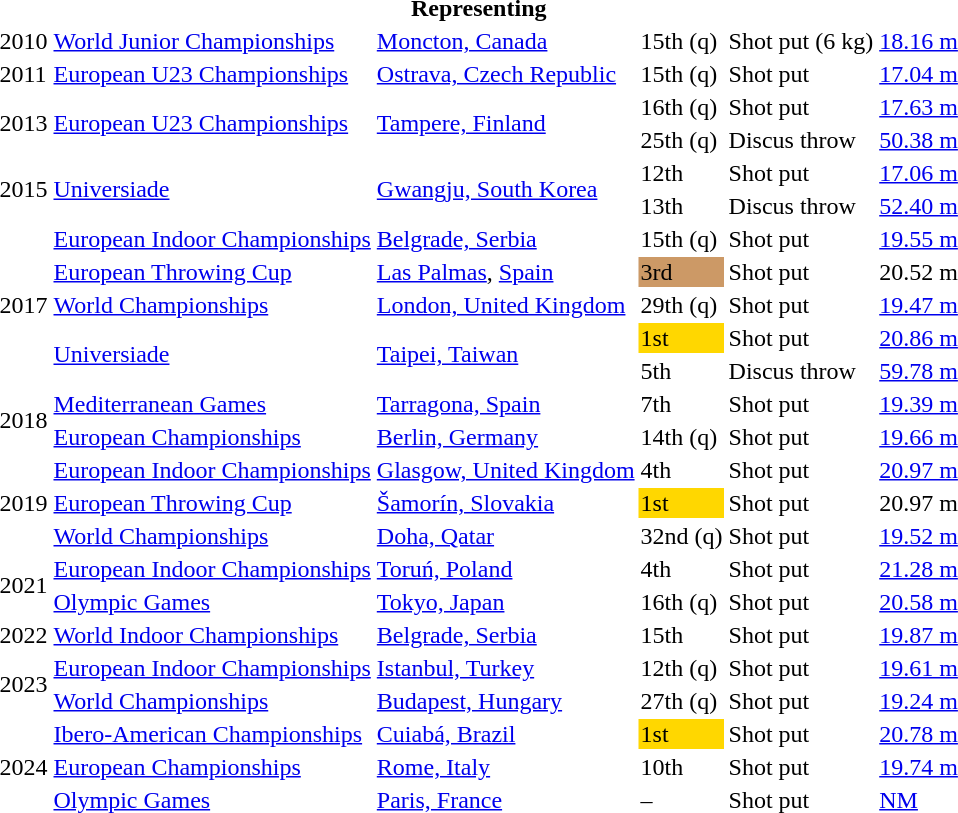<table>
<tr>
<th colspan="6">Representing </th>
</tr>
<tr>
<td>2010</td>
<td><a href='#'>World Junior Championships</a></td>
<td><a href='#'>Moncton, Canada</a></td>
<td>15th (q)</td>
<td>Shot put (6 kg)</td>
<td><a href='#'>18.16 m</a></td>
</tr>
<tr>
<td>2011</td>
<td><a href='#'>European U23 Championships</a></td>
<td><a href='#'>Ostrava, Czech Republic</a></td>
<td>15th (q)</td>
<td>Shot put</td>
<td><a href='#'>17.04 m</a></td>
</tr>
<tr>
<td rowspan=2>2013</td>
<td rowspan=2><a href='#'>European U23 Championships</a></td>
<td rowspan=2><a href='#'>Tampere, Finland</a></td>
<td>16th (q)</td>
<td>Shot put</td>
<td><a href='#'>17.63 m</a></td>
</tr>
<tr>
<td>25th (q)</td>
<td>Discus throw</td>
<td><a href='#'>50.38 m</a></td>
</tr>
<tr>
<td rowspan=2>2015</td>
<td rowspan=2><a href='#'>Universiade</a></td>
<td rowspan=2><a href='#'>Gwangju, South Korea</a></td>
<td>12th</td>
<td>Shot put</td>
<td><a href='#'>17.06 m</a></td>
</tr>
<tr>
<td>13th</td>
<td>Discus throw</td>
<td><a href='#'>52.40 m</a></td>
</tr>
<tr>
<td rowspan=5>2017</td>
<td><a href='#'>European Indoor Championships</a></td>
<td><a href='#'>Belgrade, Serbia</a></td>
<td>15th (q)</td>
<td>Shot put</td>
<td><a href='#'>19.55 m</a></td>
</tr>
<tr>
<td><a href='#'>European Throwing Cup</a></td>
<td><a href='#'>Las Palmas</a>, <a href='#'>Spain</a></td>
<td bgcolor=cc9966>3rd</td>
<td>Shot put</td>
<td>20.52 m</td>
</tr>
<tr>
<td><a href='#'>World Championships</a></td>
<td><a href='#'>London, United Kingdom</a></td>
<td>29th (q)</td>
<td>Shot put</td>
<td><a href='#'>19.47 m</a></td>
</tr>
<tr>
<td rowspan=2><a href='#'>Universiade</a></td>
<td rowspan=2><a href='#'>Taipei, Taiwan</a></td>
<td bgcolor=gold>1st</td>
<td>Shot put</td>
<td><a href='#'>20.86 m</a></td>
</tr>
<tr>
<td>5th</td>
<td>Discus throw</td>
<td><a href='#'>59.78 m</a></td>
</tr>
<tr>
<td rowspan=2>2018</td>
<td><a href='#'>Mediterranean Games</a></td>
<td><a href='#'>Tarragona, Spain</a></td>
<td>7th</td>
<td>Shot put</td>
<td><a href='#'>19.39 m</a></td>
</tr>
<tr>
<td><a href='#'>European Championships</a></td>
<td><a href='#'>Berlin, Germany</a></td>
<td>14th (q)</td>
<td>Shot put</td>
<td><a href='#'>19.66 m</a></td>
</tr>
<tr>
<td rowspan=3>2019</td>
<td><a href='#'>European Indoor Championships</a></td>
<td><a href='#'>Glasgow, United Kingdom</a></td>
<td>4th</td>
<td>Shot put</td>
<td><a href='#'>20.97 m</a></td>
</tr>
<tr>
<td><a href='#'>European Throwing Cup</a></td>
<td><a href='#'>Šamorín, Slovakia</a></td>
<td bgcolor=gold>1st</td>
<td>Shot put</td>
<td>20.97 m</td>
</tr>
<tr>
<td><a href='#'>World Championships</a></td>
<td><a href='#'>Doha, Qatar</a></td>
<td>32nd (q)</td>
<td>Shot put</td>
<td><a href='#'>19.52 m</a></td>
</tr>
<tr>
<td rowspan=2>2021</td>
<td><a href='#'>European Indoor Championships</a></td>
<td><a href='#'>Toruń, Poland</a></td>
<td>4th</td>
<td>Shot put</td>
<td><a href='#'>21.28 m</a></td>
</tr>
<tr>
<td><a href='#'>Olympic Games</a></td>
<td><a href='#'>Tokyo, Japan</a></td>
<td>16th (q)</td>
<td>Shot put</td>
<td><a href='#'>20.58 m</a></td>
</tr>
<tr>
<td>2022</td>
<td><a href='#'>World Indoor Championships</a></td>
<td><a href='#'>Belgrade, Serbia</a></td>
<td>15th</td>
<td>Shot put</td>
<td><a href='#'>19.87 m</a></td>
</tr>
<tr>
<td rowspan=2>2023</td>
<td><a href='#'>European Indoor Championships</a></td>
<td><a href='#'>Istanbul, Turkey</a></td>
<td>12th (q)</td>
<td>Shot put</td>
<td><a href='#'>19.61 m</a></td>
</tr>
<tr>
<td><a href='#'>World Championships</a></td>
<td><a href='#'>Budapest, Hungary</a></td>
<td>27th (q)</td>
<td>Shot put</td>
<td><a href='#'>19.24 m</a></td>
</tr>
<tr>
<td rowspan=3>2024</td>
<td><a href='#'>Ibero-American Championships</a></td>
<td><a href='#'>Cuiabá, Brazil</a></td>
<td bgcolor=gold>1st</td>
<td>Shot put</td>
<td><a href='#'>20.78 m</a></td>
</tr>
<tr>
<td><a href='#'>European Championships</a></td>
<td><a href='#'>Rome, Italy</a></td>
<td>10th</td>
<td>Shot put</td>
<td><a href='#'>19.74 m</a></td>
</tr>
<tr>
<td><a href='#'>Olympic Games</a></td>
<td><a href='#'>Paris, France</a></td>
<td>–</td>
<td>Shot put</td>
<td><a href='#'>NM</a></td>
</tr>
</table>
